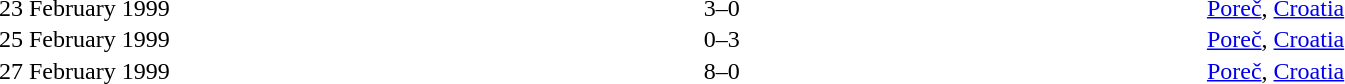<table cellspacing=1 width=85%>
<tr>
<th width=15%></th>
<th width=25%></th>
<th width=10%></th>
<th width=25%></th>
<th width=25%></th>
</tr>
<tr>
<td>23 February 1999</td>
<td align=right></td>
<td align=center>3–0</td>
<td></td>
<td><a href='#'>Poreč</a>, <a href='#'>Croatia</a></td>
</tr>
<tr>
<td>25 February 1999</td>
<td align=right></td>
<td align=center>0–3</td>
<td></td>
<td><a href='#'>Poreč</a>, <a href='#'>Croatia</a></td>
</tr>
<tr>
<td>27 February 1999</td>
<td align=right></td>
<td align=center>8–0</td>
<td></td>
<td><a href='#'>Poreč</a>, <a href='#'>Croatia</a></td>
</tr>
</table>
